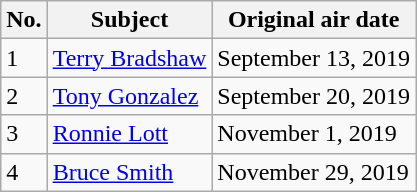<table class=wikitable>
<tr>
<th>No.</th>
<th>Subject</th>
<th>Original air date</th>
</tr>
<tr>
<td>1</td>
<td><a href='#'>Terry Bradshaw</a></td>
<td>September 13, 2019</td>
</tr>
<tr>
<td>2</td>
<td><a href='#'>Tony Gonzalez</a></td>
<td>September 20, 2019</td>
</tr>
<tr>
<td>3</td>
<td><a href='#'>Ronnie Lott</a></td>
<td>November 1, 2019</td>
</tr>
<tr>
<td>4</td>
<td><a href='#'>Bruce Smith</a></td>
<td>November 29, 2019</td>
</tr>
</table>
